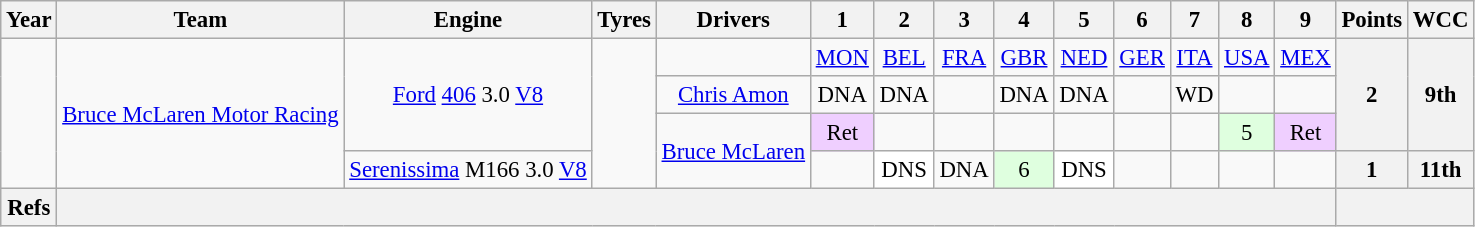<table class="wikitable" style="text-align:center; font-size:95%">
<tr>
<th>Year</th>
<th>Team</th>
<th>Engine</th>
<th>Tyres</th>
<th>Drivers</th>
<th>1</th>
<th>2</th>
<th>3</th>
<th>4</th>
<th>5</th>
<th>6</th>
<th>7</th>
<th>8</th>
<th>9</th>
<th>Points</th>
<th>WCC</th>
</tr>
<tr>
<td rowspan="4"></td>
<td rowspan="4"><a href='#'>Bruce McLaren Motor Racing</a></td>
<td rowspan="3"><a href='#'>Ford</a> <a href='#'>406</a> 3.0 <a href='#'>V8</a></td>
<td rowspan="4"></td>
<td></td>
<td><a href='#'>MON</a></td>
<td><a href='#'>BEL</a></td>
<td><a href='#'>FRA</a></td>
<td><a href='#'>GBR</a></td>
<td><a href='#'>NED</a></td>
<td><a href='#'>GER</a></td>
<td><a href='#'>ITA</a></td>
<td><a href='#'>USA</a></td>
<td><a href='#'>MEX</a></td>
<th rowspan=3>2</th>
<th rowspan=3>9th</th>
</tr>
<tr>
<td><a href='#'>Chris Amon</a></td>
<td>DNA</td>
<td>DNA</td>
<td></td>
<td>DNA</td>
<td>DNA</td>
<td></td>
<td>WD</td>
<td></td>
<td></td>
</tr>
<tr>
<td rowspan=2><a href='#'>Bruce McLaren</a></td>
<td style="background:#EFCFFF;">Ret</td>
<td></td>
<td></td>
<td></td>
<td></td>
<td></td>
<td></td>
<td style="background:#dfffdf;">5</td>
<td style="background:#EFCFFF;">Ret</td>
</tr>
<tr>
<td><a href='#'>Serenissima</a> M166 3.0 <a href='#'>V8</a></td>
<td></td>
<td style="background:#ffffff;">DNS</td>
<td>DNA</td>
<td style="background:#dfffdf;">6</td>
<td style="background:#ffffff;">DNS</td>
<td></td>
<td></td>
<td></td>
<td></td>
<th>1</th>
<th>11th</th>
</tr>
<tr>
<th>Refs</th>
<th colspan=13></th>
<th colspan=2></th>
</tr>
</table>
